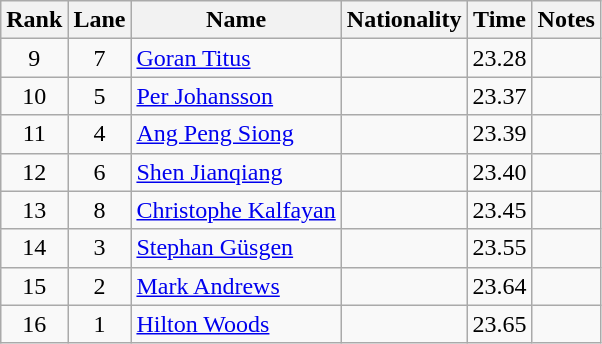<table class="wikitable sortable" style="text-align:center">
<tr>
<th>Rank</th>
<th>Lane</th>
<th>Name</th>
<th>Nationality</th>
<th>Time</th>
<th>Notes</th>
</tr>
<tr>
<td>9</td>
<td>7</td>
<td align=left><a href='#'>Goran Titus</a></td>
<td align=left></td>
<td>23.28</td>
<td></td>
</tr>
<tr>
<td>10</td>
<td>5</td>
<td align=left><a href='#'>Per Johansson</a></td>
<td align=left></td>
<td>23.37</td>
<td></td>
</tr>
<tr>
<td>11</td>
<td>4</td>
<td align=left><a href='#'>Ang Peng Siong</a></td>
<td align=left></td>
<td>23.39</td>
<td></td>
</tr>
<tr>
<td>12</td>
<td>6</td>
<td align=left><a href='#'>Shen Jianqiang</a></td>
<td align=left></td>
<td>23.40</td>
<td></td>
</tr>
<tr>
<td>13</td>
<td>8</td>
<td align=left><a href='#'>Christophe Kalfayan</a></td>
<td align=left></td>
<td>23.45</td>
<td></td>
</tr>
<tr>
<td>14</td>
<td>3</td>
<td align=left><a href='#'>Stephan Güsgen</a></td>
<td align=left></td>
<td>23.55</td>
<td></td>
</tr>
<tr>
<td>15</td>
<td>2</td>
<td align=left><a href='#'>Mark Andrews</a></td>
<td align=left></td>
<td>23.64</td>
<td></td>
</tr>
<tr>
<td>16</td>
<td>1</td>
<td align=left><a href='#'>Hilton Woods</a></td>
<td align=left></td>
<td>23.65</td>
<td></td>
</tr>
</table>
